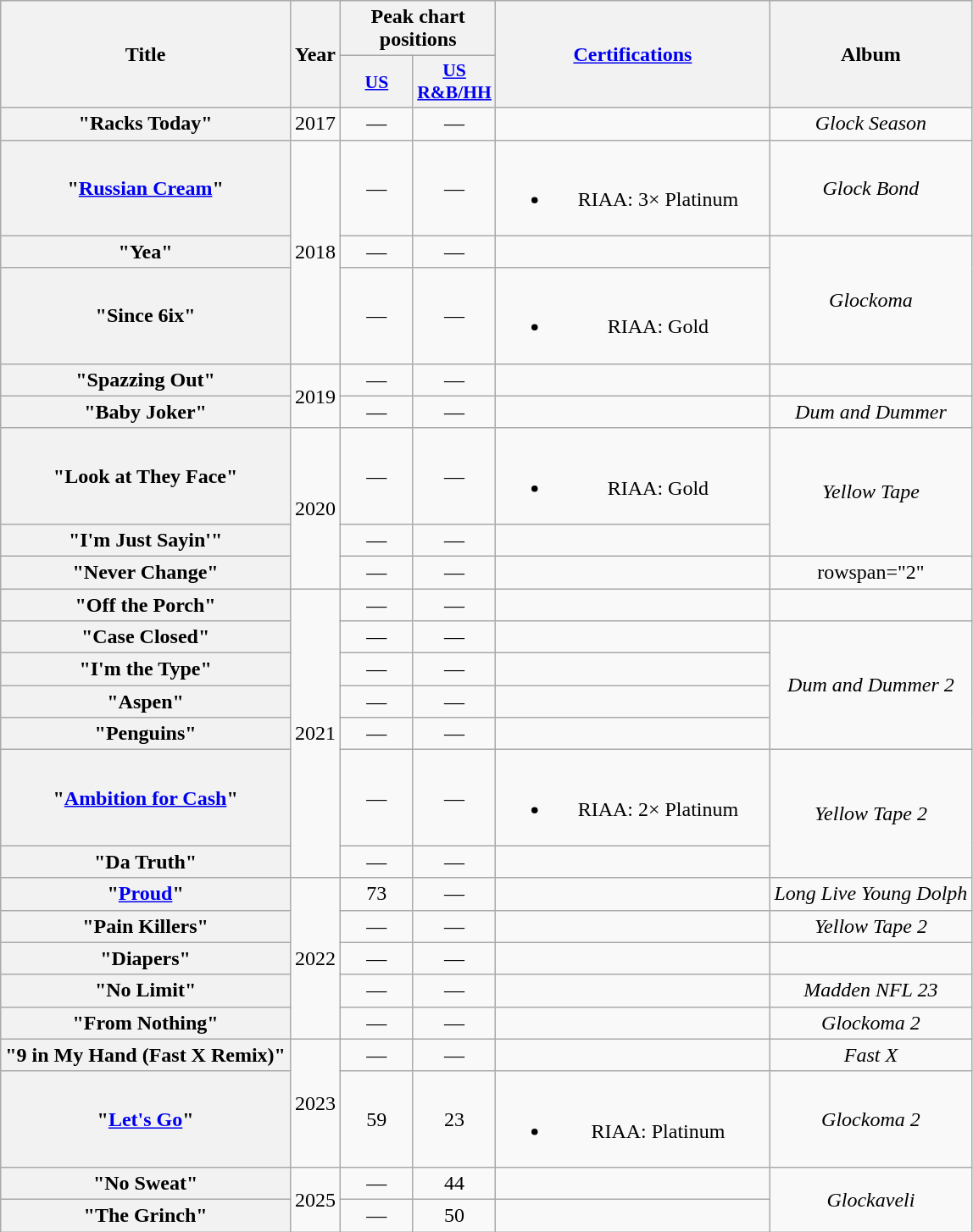<table class="wikitable plainrowheaders" style="text-align:center;">
<tr>
<th rowspan="2">Title</th>
<th rowspan="2">Year</th>
<th colspan="2">Peak chart positions</th>
<th scope="col" rowspan="2" style="width:13em;"><a href='#'>Certifications</a></th>
<th rowspan="2">Album</th>
</tr>
<tr>
<th style="width:3.5em; font-size:90%"><a href='#'>US</a><br></th>
<th style="width:3.5em; font-size:90%"><a href='#'>US<br>R&B/HH</a><br></th>
</tr>
<tr>
<th scope="row">"Racks Today"<br></th>
<td>2017</td>
<td>—</td>
<td>—</td>
<td></td>
<td><em>Glock Season</em></td>
</tr>
<tr>
<th scope="row">"<a href='#'>Russian Cream</a>"</th>
<td rowspan="3">2018</td>
<td>—</td>
<td>—</td>
<td><br><ul><li>RIAA: 3× Platinum</li></ul></td>
<td><em>Glock Bond</em></td>
</tr>
<tr>
<th scope="row">"Yea"</th>
<td>—</td>
<td>—</td>
<td></td>
<td rowspan="2"><em>Glockoma</em></td>
</tr>
<tr>
<th scope="row">"Since 6ix"</th>
<td>—</td>
<td>—</td>
<td><br><ul><li>RIAA: Gold</li></ul></td>
</tr>
<tr>
<th scope="row">"Spazzing Out"</th>
<td rowspan="2">2019</td>
<td>—</td>
<td>—</td>
<td></td>
<td></td>
</tr>
<tr>
<th scope="row">"Baby Joker"<br></th>
<td>—</td>
<td>—</td>
<td></td>
<td><em>Dum and Dummer</em></td>
</tr>
<tr>
<th scope="row">"Look at They Face"</th>
<td rowspan="3">2020</td>
<td>—</td>
<td>—</td>
<td><br><ul><li>RIAA: Gold</li></ul></td>
<td rowspan="2"><em>Yellow Tape</em></td>
</tr>
<tr>
<th scope="row">"I'm Just Sayin'"</th>
<td>—</td>
<td>—</td>
<td></td>
</tr>
<tr>
<th scope="row">"Never Change"</th>
<td>—</td>
<td>—</td>
<td></td>
<td>rowspan="2" </td>
</tr>
<tr>
<th scope="row">"Off the Porch"</th>
<td rowspan="7">2021</td>
<td>—</td>
<td>—</td>
<td></td>
</tr>
<tr>
<th scope="row">"Case Closed"<br></th>
<td>—</td>
<td>—</td>
<td></td>
<td rowspan="4"><em>Dum and Dummer 2</em></td>
</tr>
<tr>
<th scope="row">"I'm the Type"</th>
<td>—</td>
<td>—</td>
<td></td>
</tr>
<tr>
<th scope="row">"Aspen"<br></th>
<td>—</td>
<td>—</td>
<td></td>
</tr>
<tr>
<th scope="row">"Penguins"<br></th>
<td>—</td>
<td>—</td>
<td></td>
</tr>
<tr>
<th scope="row">"<a href='#'>Ambition for Cash</a>"</th>
<td>—</td>
<td>—</td>
<td><br><ul><li>RIAA: 2× Platinum</li></ul></td>
<td rowspan="2"><em>Yellow Tape 2</em></td>
</tr>
<tr>
<th scope="row">"Da Truth"</th>
<td>—</td>
<td>—</td>
<td></td>
</tr>
<tr>
<th scope="row">"<a href='#'>Proud</a>"<br></th>
<td rowspan="5">2022</td>
<td>73</td>
<td>—</td>
<td></td>
<td><em>Long Live Young Dolph</em></td>
</tr>
<tr>
<th scope="row">"Pain Killers"</th>
<td>—</td>
<td>—</td>
<td></td>
<td><em>Yellow Tape 2</em></td>
</tr>
<tr>
<th scope="row">"Diapers"</th>
<td>—</td>
<td>—</td>
<td></td>
<td></td>
</tr>
<tr>
<th scope="row">"No Limit"<br></th>
<td>—</td>
<td>—</td>
<td></td>
<td><em>Madden NFL 23</em></td>
</tr>
<tr>
<th scope="row">"From Nothing"</th>
<td>—</td>
<td>—</td>
<td></td>
<td><em>Glockoma 2</em></td>
</tr>
<tr>
<th scope="row">"9 in My Hand (Fast X Remix)"<br></th>
<td rowspan="2">2023</td>
<td>—</td>
<td>—</td>
<td></td>
<td><em>Fast X</em></td>
</tr>
<tr>
<th scope="row">"<a href='#'>Let's Go</a>"</th>
<td>59</td>
<td>23</td>
<td><br><ul><li>RIAA: Platinum</li></ul></td>
<td><em>Glockoma 2</em></td>
</tr>
<tr>
<th scope="row">"No Sweat"</th>
<td rowspan="2">2025</td>
<td>—</td>
<td>44</td>
<td></td>
<td rowspan="2"><em>Glockaveli</em></td>
</tr>
<tr>
<th scope="row">"The Grinch"</th>
<td>—</td>
<td>50</td>
<td></td>
</tr>
</table>
